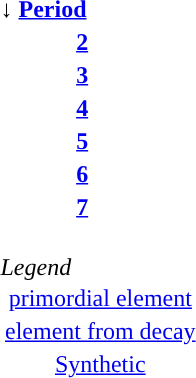<table class="floatright">
<tr>
<th colspan=2 style="text-align:left;">↓ <a href='#'>Period</a></th>
</tr>
<tr>
<th><a href='#'>2</a></th>
<td></td>
</tr>
<tr>
<th><a href='#'>3</a></th>
<td></td>
</tr>
<tr>
<th><a href='#'>4</a></th>
<td></td>
</tr>
<tr>
<th><a href='#'>5</a></th>
<td></td>
</tr>
<tr>
<th><a href='#'>6</a></th>
<td></td>
</tr>
<tr>
<th><a href='#'>7</a></th>
<td></td>
</tr>
<tr>
<td colspan="2"><br><em>Legend</em><table style="text-align:center; border:0;margin: 0 auto">
<tr>
<td style="border: "><a href='#'>primordial element</a></td>
</tr>
<tr>
<td style="border: "><a href='#'>element from decay</a></td>
</tr>
<tr>
<td style="border:"><a href='#'>Synthetic</a></td>
</tr>
</table>
</td>
</tr>
</table>
